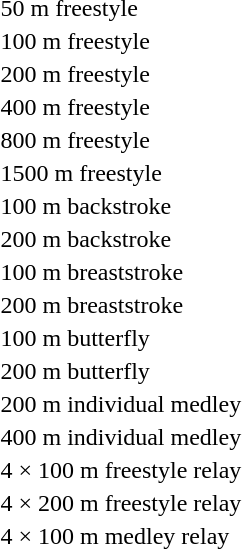<table>
<tr>
<td>50 m freestyle</td>
<td></td>
<td></td>
<td></td>
</tr>
<tr>
<td rowspan=2>100 m freestyle</td>
<td rowspan=2></td>
<td></td>
<td rowspan=2></td>
</tr>
<tr>
<td></td>
</tr>
<tr>
<td>200 m freestyle</td>
<td></td>
<td></td>
<td></td>
</tr>
<tr>
<td>400 m freestyle</td>
<td></td>
<td></td>
<td></td>
</tr>
<tr>
<td>800 m freestyle</td>
<td></td>
<td></td>
<td></td>
</tr>
<tr>
<td>1500 m freestyle</td>
<td></td>
<td></td>
<td></td>
</tr>
<tr>
<td>100 m backstroke</td>
<td></td>
<td></td>
<td></td>
</tr>
<tr>
<td>200 m backstroke</td>
<td></td>
<td></td>
<td></td>
</tr>
<tr>
<td>100 m breaststroke</td>
<td></td>
<td></td>
<td></td>
</tr>
<tr>
<td>200 m breaststroke</td>
<td></td>
<td></td>
<td></td>
</tr>
<tr>
<td>100 m butterfly</td>
<td></td>
<td></td>
<td></td>
</tr>
<tr>
<td>200 m butterfly</td>
<td></td>
<td></td>
<td></td>
</tr>
<tr>
<td>200 m individual medley</td>
<td></td>
<td></td>
<td></td>
</tr>
<tr>
<td>400 m individual medley</td>
<td></td>
<td></td>
<td></td>
</tr>
<tr>
<td>4 × 100 m freestyle relay</td>
<td></td>
<td></td>
<td></td>
</tr>
<tr>
<td>4 × 200 m freestyle relay</td>
<td></td>
<td></td>
<td></td>
</tr>
<tr>
<td>4 × 100 m medley relay</td>
<td></td>
<td></td>
<td></td>
</tr>
</table>
